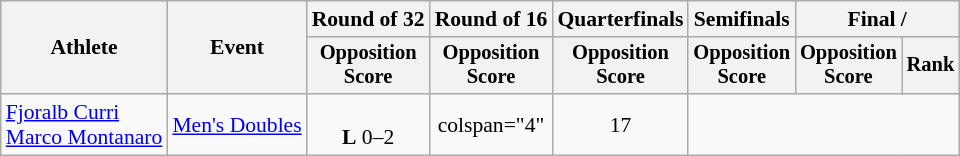<table class="wikitable" style="text-align:center; font-size:90%">
<tr>
<th rowspan="2">Athlete</th>
<th rowspan="2">Event</th>
<th>Round of 32</th>
<th>Round of 16</th>
<th>Quarterfinals</th>
<th>Semifinals</th>
<th colspan="2">Final / </th>
</tr>
<tr style="font-size:95%">
<th>Opposition<br>Score</th>
<th>Opposition<br>Score</th>
<th>Opposition<br>Score</th>
<th>Opposition<br>Score</th>
<th>Opposition<br>Score</th>
<th>Rank</th>
</tr>
<tr>
<td align="left"><a href='#'>Fjoralb Curri</a><br><a href='#'>Marco Montanaro</a></td>
<td align="left"><a href='#'>Men's Doubles</a></td>
<td><br><strong>L</strong> 0–2</td>
<td>colspan="4" </td>
<td>17</td>
</tr>
</table>
